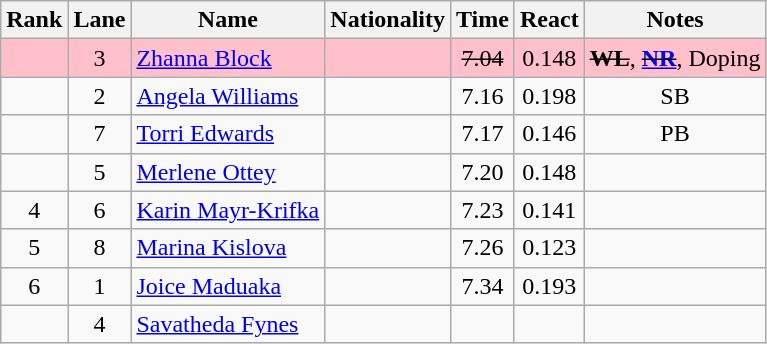<table class="wikitable sortable" style="text-align:center">
<tr>
<th>Rank</th>
<th>Lane</th>
<th>Name</th>
<th>Nationality</th>
<th>Time</th>
<th>React</th>
<th>Notes</th>
</tr>
<tr bgcolor=pink>
<td></td>
<td>3</td>
<td align="left"><a href='#'>Zhanna Block</a></td>
<td align=left></td>
<td><s>7.04 </s></td>
<td>0.148</td>
<td><s><strong>WL</strong></s>, <s><strong><a href='#'>NR</a></strong></s>, Doping</td>
</tr>
<tr>
<td></td>
<td>2</td>
<td align="left"><a href='#'>Angela Williams</a></td>
<td align=left></td>
<td>7.16</td>
<td>0.198</td>
<td>SB</td>
</tr>
<tr>
<td></td>
<td>7</td>
<td align="left"><a href='#'>Torri Edwards</a></td>
<td align=left></td>
<td>7.17</td>
<td>0.146</td>
<td>PB</td>
</tr>
<tr>
<td></td>
<td>5</td>
<td align="left"><a href='#'>Merlene Ottey</a></td>
<td align=left></td>
<td>7.20</td>
<td>0.148</td>
<td></td>
</tr>
<tr>
<td>4</td>
<td>6</td>
<td align="left"><a href='#'>Karin Mayr-Krifka</a></td>
<td align=left></td>
<td>7.23</td>
<td>0.141</td>
<td></td>
</tr>
<tr>
<td>5</td>
<td>8</td>
<td align="left"><a href='#'>Marina Kislova</a></td>
<td align=left></td>
<td>7.26</td>
<td>0.123</td>
<td></td>
</tr>
<tr>
<td>6</td>
<td>1</td>
<td align="left"><a href='#'>Joice Maduaka</a></td>
<td align=left></td>
<td>7.34</td>
<td>0.193</td>
<td></td>
</tr>
<tr>
<td></td>
<td>4</td>
<td align="left"><a href='#'>Savatheda Fynes</a></td>
<td align=left></td>
<td></td>
<td></td>
<td></td>
</tr>
</table>
